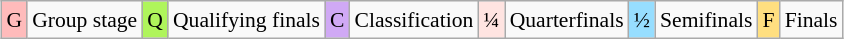<table class="wikitable" style="margin:0.5em auto; font-size:90%; line-height:1.25em; text-align:center;">
<tr>
<td bgcolor="#FFBBBB" align=center>G</td>
<td>Group stage</td>
<td bgcolor="#AFF55B" align=center>Q</td>
<td>Qualifying finals</td>
<td bgcolor="#D0A9F5" align=center>C</td>
<td>Classification</td>
<td bgcolor="#FFE4E1" align=center>¼</td>
<td>Quarterfinals</td>
<td bgcolor="#97DEFF" align=center>½</td>
<td>Semifinals</td>
<td bgcolor="#FFDF80" align=center>F</td>
<td>Finals</td>
</tr>
</table>
